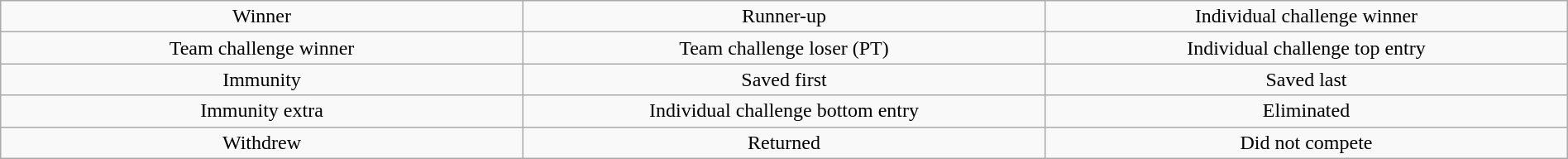<table class="wikitable" style="text-align:center; width:100%; style="text-align:center">
<tr>
<td width=250> Winner</td>
<td width=250> Runner-up</td>
<td width=250> Individual challenge winner</td>
</tr>
<tr>
<td> Team challenge winner</td>
<td> Team challenge loser (PT)</td>
<td> Individual challenge top entry</td>
</tr>
<tr>
<td> Immunity</td>
<td> Saved first</td>
<td> Saved last</td>
</tr>
<tr>
<td> Immunity extra</td>
<td> Individual challenge bottom entry</td>
<td> Eliminated</td>
</tr>
<tr>
<td> Withdrew</td>
<td> Returned</td>
<td> Did not compete</td>
</tr>
</table>
